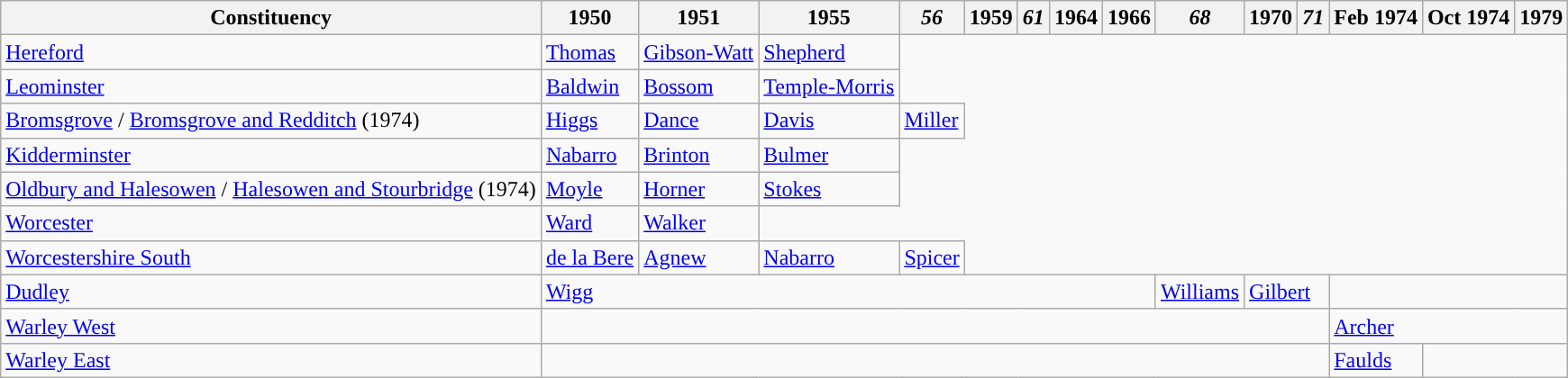<table class="wikitable">
<tr>
<th>Constituency</th>
<th>1950</th>
<th>1951</th>
<th>1955</th>
<th><em>56</em></th>
<th>1959</th>
<th><em>61</em></th>
<th>1964</th>
<th>1966</th>
<th><em>68</em></th>
<th>1970</th>
<th><em>71</em></th>
<th>Feb 1974</th>
<th>Oct 1974</th>
<th>1979</th>
</tr>
<tr>
<td><a href='#'>Hereford</a></td>
<td><a href='#'>Thomas</a></td>
<td><a href='#'>Gibson-Watt</a></td>
<td><a href='#'>Shepherd</a></td>
</tr>
<tr>
<td><a href='#'>Leominster</a></td>
<td><a href='#'>Baldwin</a></td>
<td><a href='#'>Bossom</a></td>
<td><a href='#'>Temple-Morris</a></td>
</tr>
<tr>
<td><a href='#'>Bromsgrove</a> / <a href='#'>Bromsgrove and Redditch</a> (1974)</td>
<td><a href='#'>Higgs</a></td>
<td><a href='#'>Dance</a></td>
<td><a href='#'>Davis</a></td>
<td><a href='#'>Miller</a></td>
</tr>
<tr>
<td><a href='#'>Kidderminster</a></td>
<td><a href='#'>Nabarro</a></td>
<td><a href='#'>Brinton</a></td>
<td><a href='#'>Bulmer</a></td>
</tr>
<tr>
<td><a href='#'>Oldbury and Halesowen</a> / <a href='#'>Halesowen and Stourbridge</a> (1974)</td>
<td><a href='#'>Moyle</a></td>
<td><a href='#'>Horner</a></td>
<td><a href='#'>Stokes</a></td>
</tr>
<tr>
<td><a href='#'>Worcester</a></td>
<td><a href='#'>Ward</a></td>
<td><a href='#'>Walker</a></td>
</tr>
<tr>
<td><a href='#'>Worcestershire South</a></td>
<td><a href='#'>de la Bere</a></td>
<td><a href='#'>Agnew</a></td>
<td><a href='#'>Nabarro</a></td>
<td><a href='#'>Spicer</a></td>
</tr>
<tr>
<td><a href='#'>Dudley</a></td>
<td colspan="8"><a href='#'>Wigg</a></td>
<td><a href='#'>Williams</a></td>
<td colspan="2"><a href='#'>Gilbert</a></td>
<td colspan="3"></td>
</tr>
<tr>
<td><a href='#'>Warley West</a></td>
<td colspan="11"></td>
<td colspan="3"><a href='#'>Archer</a></td>
</tr>
<tr>
<td><a href='#'>Warley East</a></td>
<td colspan="11"></td>
<td><a href='#'>Faulds</a></td>
</tr>
</table>
